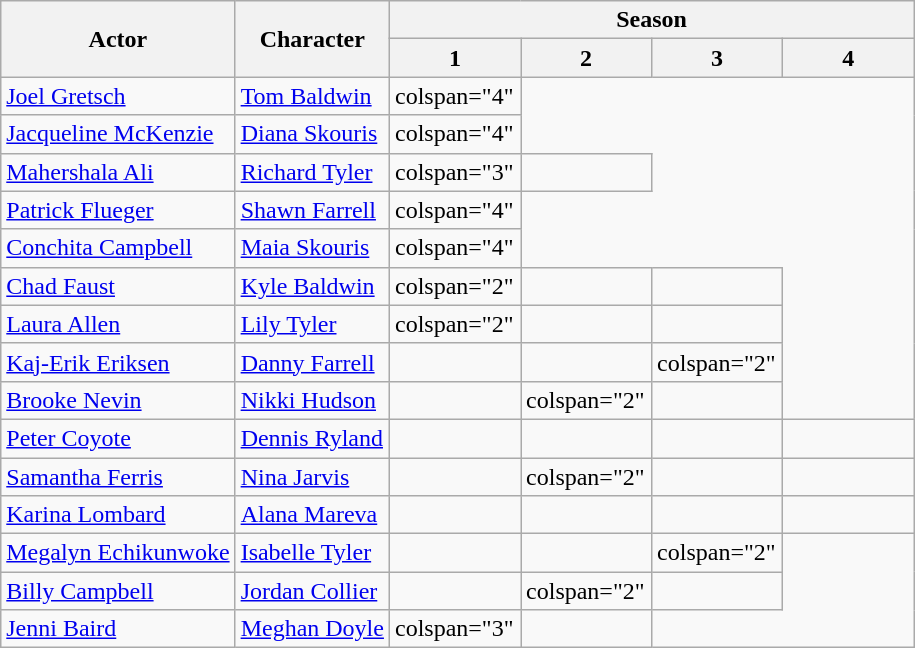<table class="wikitable">
<tr>
<th rowspan="2">Actor</th>
<th rowspan="2">Character</th>
<th colspan="4">Season</th>
</tr>
<tr>
<th style="width: 5em;">1</th>
<th style="width: 5em;">2</th>
<th style="width: 5em;">3</th>
<th style="width: 5em;">4</th>
</tr>
<tr>
<td><a href='#'>Joel Gretsch</a></td>
<td><a href='#'>Tom Baldwin</a></td>
<td>colspan="4" </td>
</tr>
<tr>
<td><a href='#'>Jacqueline McKenzie</a></td>
<td><a href='#'>Diana Skouris</a></td>
<td>colspan="4" </td>
</tr>
<tr>
<td><a href='#'>Mahershala Ali</a></td>
<td><a href='#'>Richard Tyler</a></td>
<td>colspan="3" </td>
<td></td>
</tr>
<tr>
<td><a href='#'>Patrick Flueger</a></td>
<td><a href='#'>Shawn Farrell</a></td>
<td>colspan="4" </td>
</tr>
<tr>
<td><a href='#'>Conchita Campbell</a></td>
<td><a href='#'>Maia Skouris</a></td>
<td>colspan="4" </td>
</tr>
<tr>
<td><a href='#'>Chad Faust</a></td>
<td><a href='#'>Kyle Baldwin</a></td>
<td>colspan="2" </td>
<td></td>
<td></td>
</tr>
<tr>
<td><a href='#'>Laura Allen</a></td>
<td><a href='#'>Lily Tyler</a></td>
<td>colspan="2" </td>
<td></td>
<td></td>
</tr>
<tr>
<td><a href='#'>Kaj-Erik Eriksen</a></td>
<td><a href='#'>Danny Farrell</a></td>
<td></td>
<td></td>
<td>colspan="2" </td>
</tr>
<tr>
<td><a href='#'>Brooke Nevin</a></td>
<td><a href='#'>Nikki Hudson</a></td>
<td></td>
<td>colspan="2" </td>
<td></td>
</tr>
<tr>
<td><a href='#'>Peter Coyote</a></td>
<td><a href='#'>Dennis Ryland</a></td>
<td></td>
<td></td>
<td></td>
<td></td>
</tr>
<tr>
<td><a href='#'>Samantha Ferris</a></td>
<td><a href='#'>Nina Jarvis</a></td>
<td></td>
<td>colspan="2" </td>
<td></td>
</tr>
<tr>
<td><a href='#'>Karina Lombard</a></td>
<td><a href='#'>Alana Mareva</a></td>
<td></td>
<td></td>
<td></td>
<td></td>
</tr>
<tr>
<td><a href='#'>Megalyn Echikunwoke</a></td>
<td><a href='#'>Isabelle Tyler</a></td>
<td></td>
<td></td>
<td>colspan="2" </td>
</tr>
<tr>
<td><a href='#'>Billy Campbell</a></td>
<td><a href='#'>Jordan Collier</a></td>
<td></td>
<td>colspan="2" </td>
<td></td>
</tr>
<tr>
<td><a href='#'>Jenni Baird</a></td>
<td><a href='#'>Meghan Doyle</a></td>
<td>colspan="3" </td>
<td></td>
</tr>
</table>
